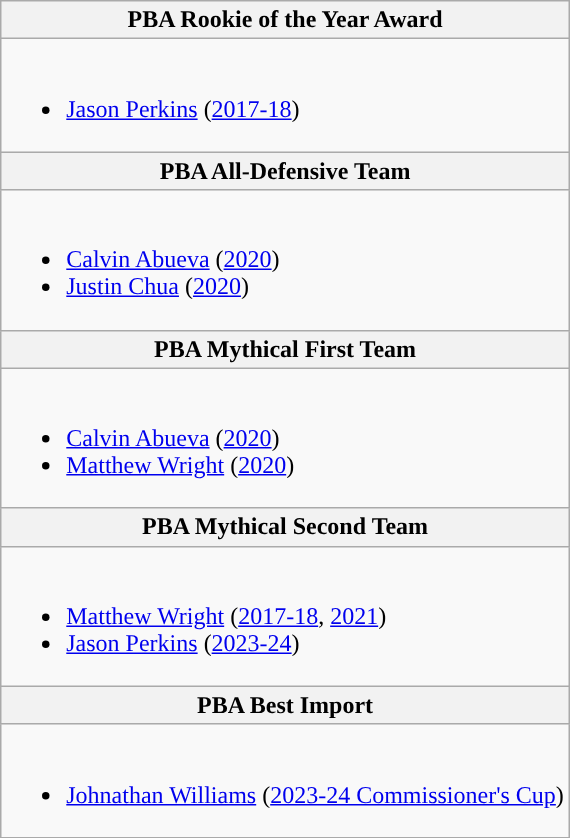<table class=wikitable>
<tr>
<th>PBA Rookie of the Year Award</th>
</tr>
<tr>
<td valign="top"><br><ul><li><a href='#'>Jason Perkins</a> (<a href='#'>2017-18</a>)</li></ul></td>
</tr>
<tr>
<th>PBA All-Defensive Team</th>
</tr>
<tr>
<td valign="top"><br><ul><li><a href='#'>Calvin Abueva</a> (<a href='#'>2020</a>)</li><li><a href='#'>Justin Chua</a> (<a href='#'>2020</a>)</li></ul></td>
</tr>
<tr>
<th>PBA Mythical First Team</th>
</tr>
<tr>
<td valign="top"><br><ul><li><a href='#'>Calvin Abueva</a> (<a href='#'>2020</a>)</li><li><a href='#'>Matthew Wright</a> (<a href='#'>2020</a>)</li></ul></td>
</tr>
<tr>
<th>PBA Mythical Second Team</th>
</tr>
<tr>
<td valign="top"><br><ul><li><a href='#'>Matthew Wright</a> (<a href='#'>2017-18</a>, <a href='#'>2021</a>)</li><li><a href='#'>Jason Perkins</a> (<a href='#'>2023-24</a>)</li></ul></td>
</tr>
<tr>
<th>PBA Best Import</th>
</tr>
<tr>
<td valign="top"><br><ul><li><a href='#'>Johnathan Williams</a> (<a href='#'>2023-24 Commissioner's Cup</a>)</li></ul></td>
</tr>
</table>
